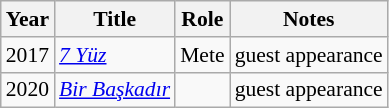<table class="wikitable sortable" style="font-size:90%;">
<tr>
<th>Year</th>
<th>Title</th>
<th>Role</th>
<th>Notes</th>
</tr>
<tr>
<td>2017</td>
<td><em><a href='#'>7 Yüz</a></em></td>
<td>Mete</td>
<td>guest appearance</td>
</tr>
<tr>
<td>2020</td>
<td><em><a href='#'>Bir Başkadır</a></em></td>
<td></td>
<td>guest appearance</td>
</tr>
</table>
